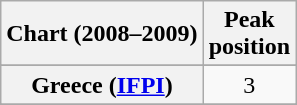<table class="wikitable sortable plainrowheaders" style="text-align:center;">
<tr>
<th scope="col">Chart (2008–2009)</th>
<th scope="col">Peak<br>position</th>
</tr>
<tr>
</tr>
<tr>
</tr>
<tr>
</tr>
<tr>
</tr>
<tr>
</tr>
<tr>
</tr>
<tr>
</tr>
<tr>
</tr>
<tr>
</tr>
<tr>
<th scope="row">Greece (<a href='#'>IFPI</a>)</th>
<td style="text-align:center;">3</td>
</tr>
<tr>
</tr>
<tr>
</tr>
<tr>
</tr>
<tr>
</tr>
<tr>
</tr>
<tr>
</tr>
<tr>
</tr>
<tr>
</tr>
<tr>
</tr>
<tr>
</tr>
<tr>
</tr>
<tr>
</tr>
<tr>
</tr>
<tr>
</tr>
</table>
